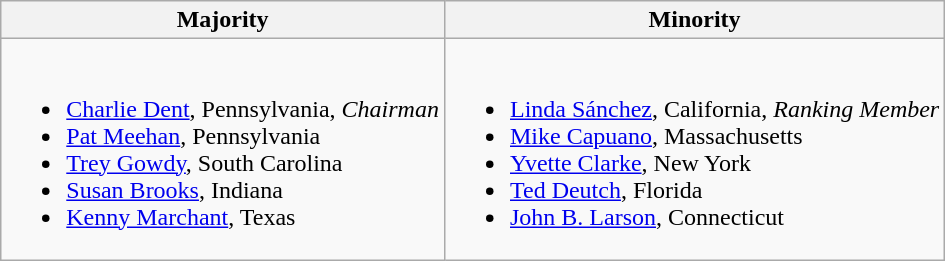<table class=wikitable>
<tr>
<th>Majority</th>
<th>Minority</th>
</tr>
<tr>
<td><br><ul><li><a href='#'>Charlie Dent</a>, Pennsylvania, <em>Chairman</em></li><li><a href='#'>Pat Meehan</a>, Pennsylvania</li><li><a href='#'>Trey Gowdy</a>, South Carolina</li><li><a href='#'>Susan Brooks</a>, Indiana</li><li><a href='#'>Kenny Marchant</a>, Texas</li></ul></td>
<td><br><ul><li><a href='#'>Linda Sánchez</a>, California, <em>Ranking Member</em></li><li><a href='#'>Mike Capuano</a>, Massachusetts</li><li><a href='#'>Yvette Clarke</a>, New York</li><li><a href='#'>Ted Deutch</a>, Florida</li><li><a href='#'>John B. Larson</a>, Connecticut</li></ul></td>
</tr>
</table>
